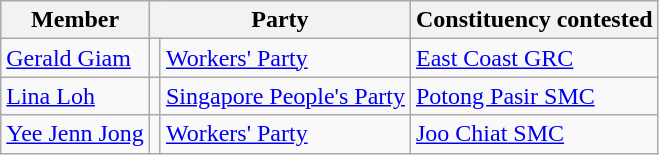<table class="wikitable sortable">
<tr>
<th>Member</th>
<th colspan="2">Party</th>
<th>Constituency contested</th>
</tr>
<tr>
<td><a href='#'>Gerald Giam</a></td>
<td></td>
<td><a href='#'>Workers' Party</a></td>
<td><a href='#'>East Coast GRC</a></td>
</tr>
<tr>
<td><a href='#'>Lina Loh</a></td>
<td></td>
<td><a href='#'>Singapore People's Party</a></td>
<td><a href='#'>Potong Pasir SMC</a></td>
</tr>
<tr>
<td><a href='#'>Yee Jenn Jong</a></td>
<td></td>
<td><a href='#'>Workers' Party</a></td>
<td><a href='#'>Joo Chiat SMC</a></td>
</tr>
</table>
